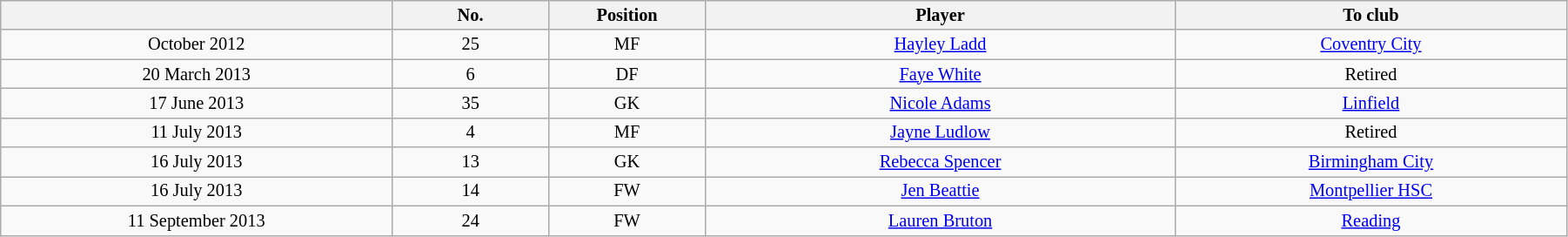<table class="wikitable sortable" style="width:95%; text-align:center; font-size:85%; text-align:center;">
<tr>
<th width="25%"></th>
<th width="10%">No.</th>
<th width="10%">Position</th>
<th>Player</th>
<th width="25%">To club</th>
</tr>
<tr>
<td>October 2012</td>
<td>25</td>
<td>MF</td>
<td> <a href='#'>Hayley Ladd</a></td>
<td><em></em> <a href='#'>Coventry City</a></td>
</tr>
<tr>
<td>20 March 2013</td>
<td>6</td>
<td>DF</td>
<td> <a href='#'>Faye White</a></td>
<td>Retired</td>
</tr>
<tr>
<td>17 June 2013</td>
<td>35</td>
<td>GK</td>
<td> <a href='#'>Nicole Adams</a></td>
<td> <a href='#'>Linfield</a></td>
</tr>
<tr>
<td>11 July 2013</td>
<td>4</td>
<td>MF</td>
<td> <a href='#'>Jayne Ludlow</a></td>
<td>Retired</td>
</tr>
<tr>
<td>16 July 2013</td>
<td>13</td>
<td>GK</td>
<td><em></em> <a href='#'>Rebecca Spencer</a></td>
<td><em></em> <a href='#'>Birmingham City</a></td>
</tr>
<tr>
<td>16 July 2013</td>
<td>14</td>
<td>FW</td>
<td> <a href='#'>Jen Beattie</a></td>
<td> <a href='#'>Montpellier HSC</a></td>
</tr>
<tr>
<td>11 September 2013</td>
<td>24</td>
<td>FW</td>
<td> <a href='#'>Lauren Bruton</a></td>
<td> <a href='#'>Reading</a></td>
</tr>
</table>
